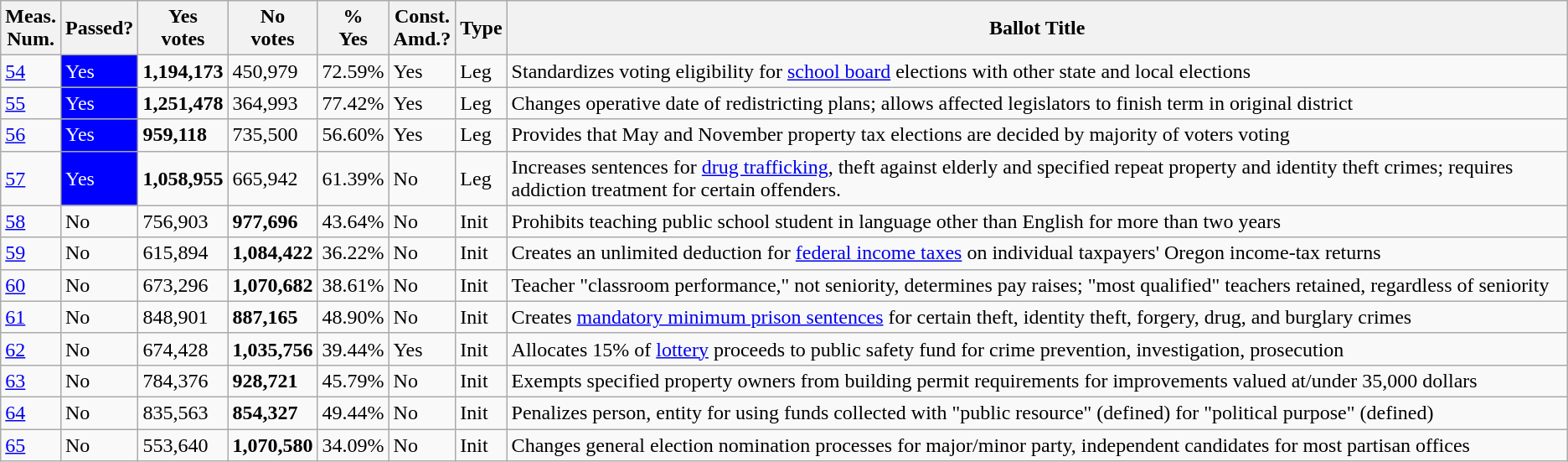<table class="wikitable sortable">
<tr>
<th>Meas.<br>Num.</th>
<th>Passed?</th>
<th>Yes<br>votes</th>
<th>No<br>votes</th>
<th>%<br>Yes</th>
<th>Const.<br>Amd.?</th>
<th>Type</th>
<th>Ballot Title</th>
</tr>
<tr>
<td><a href='#'>54</a></td>
<td style="background:blue;color:white">Yes</td>
<td><strong>1,194,173</strong></td>
<td>450,979</td>
<td>72.59%</td>
<td>Yes</td>
<td>Leg</td>
<td style="text-align: left">Standardizes voting eligibility for <a href='#'>school board</a> elections with other state and local elections</td>
</tr>
<tr>
<td><a href='#'>55</a></td>
<td style="background:blue;color:white">Yes</td>
<td><strong>1,251,478</strong></td>
<td>364,993</td>
<td>77.42%</td>
<td>Yes</td>
<td>Leg</td>
<td style="text-align: left">Changes operative date of redistricting plans; allows affected legislators to finish term in original district</td>
</tr>
<tr>
<td><a href='#'>56</a></td>
<td style="background:blue;color:white">Yes</td>
<td><strong>959,118</strong></td>
<td>735,500</td>
<td>56.60%</td>
<td>Yes</td>
<td>Leg</td>
<td style="text-align: left">Provides that May and November property tax elections are decided by majority of voters voting</td>
</tr>
<tr>
<td><a href='#'>57</a></td>
<td style="background:blue;color:white">Yes</td>
<td><strong>1,058,955</strong></td>
<td>665,942</td>
<td>61.39%</td>
<td>No</td>
<td>Leg</td>
<td style="text-align: left">Increases sentences for <a href='#'>drug trafficking</a>, theft against elderly and specified repeat property and identity theft crimes; requires addiction treatment for certain offenders.</td>
</tr>
<tr>
<td><a href='#'>58</a></td>
<td>No</td>
<td>756,903</td>
<td><strong>977,696</strong></td>
<td>43.64%</td>
<td>No</td>
<td>Init</td>
<td style="text-align: left">Prohibits teaching public school student in language other than English for more than two years</td>
</tr>
<tr>
<td><a href='#'>59</a></td>
<td>No</td>
<td>615,894</td>
<td><strong>1,084,422</strong></td>
<td>36.22%</td>
<td>No</td>
<td>Init</td>
<td style="text-align: left">Creates an unlimited deduction for <a href='#'>federal income taxes</a> on individual taxpayers' Oregon income-tax returns</td>
</tr>
<tr>
<td><a href='#'>60</a></td>
<td>No</td>
<td>673,296</td>
<td><strong>1,070,682</strong></td>
<td>38.61%</td>
<td>No</td>
<td>Init</td>
<td style="text-align: left">Teacher "classroom performance," not seniority, determines pay raises; "most qualified" teachers retained, regardless of seniority</td>
</tr>
<tr>
<td><a href='#'>61</a></td>
<td>No</td>
<td>848,901</td>
<td><strong>887,165</strong></td>
<td>48.90%</td>
<td>No</td>
<td>Init</td>
<td style="text-align: left">Creates <a href='#'>mandatory minimum prison sentences</a> for certain theft, identity theft, forgery, drug, and burglary crimes</td>
</tr>
<tr>
<td><a href='#'>62</a></td>
<td>No</td>
<td>674,428</td>
<td><strong>1,035,756</strong></td>
<td>39.44%</td>
<td>Yes</td>
<td>Init</td>
<td style="text-align: left">Allocates 15% of <a href='#'>lottery</a> proceeds to public safety fund for crime prevention, investigation, prosecution</td>
</tr>
<tr>
<td><a href='#'>63</a></td>
<td>No</td>
<td>784,376</td>
<td><strong>928,721</strong></td>
<td>45.79%</td>
<td>No</td>
<td>Init</td>
<td style="text-align: left">Exempts specified property owners from building permit requirements for improvements valued at/under 35,000 dollars</td>
</tr>
<tr>
<td><a href='#'>64</a></td>
<td>No</td>
<td>835,563</td>
<td><strong>854,327</strong></td>
<td>49.44%</td>
<td>No</td>
<td>Init</td>
<td style="text-align: left">Penalizes person, entity for using funds collected with "public resource" (defined) for "political purpose" (defined)</td>
</tr>
<tr>
<td><a href='#'>65</a></td>
<td>No</td>
<td>553,640</td>
<td><strong>1,070,580</strong></td>
<td>34.09%</td>
<td>No</td>
<td>Init</td>
<td style="text-align: left">Changes general election nomination processes for major/minor party, independent candidates for most partisan offices</td>
</tr>
</table>
